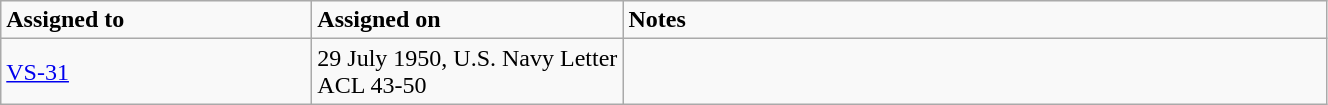<table class="wikitable" style="width: 70%;">
<tr>
<td style="width: 200px;"><strong>Assigned to</strong></td>
<td style="width: 200px;"><strong>Assigned on</strong></td>
<td><strong>Notes</strong></td>
</tr>
<tr>
<td><a href='#'>VS-31</a></td>
<td>29 July 1950, U.S. Navy Letter ACL 43-50</td>
<td></td>
</tr>
</table>
